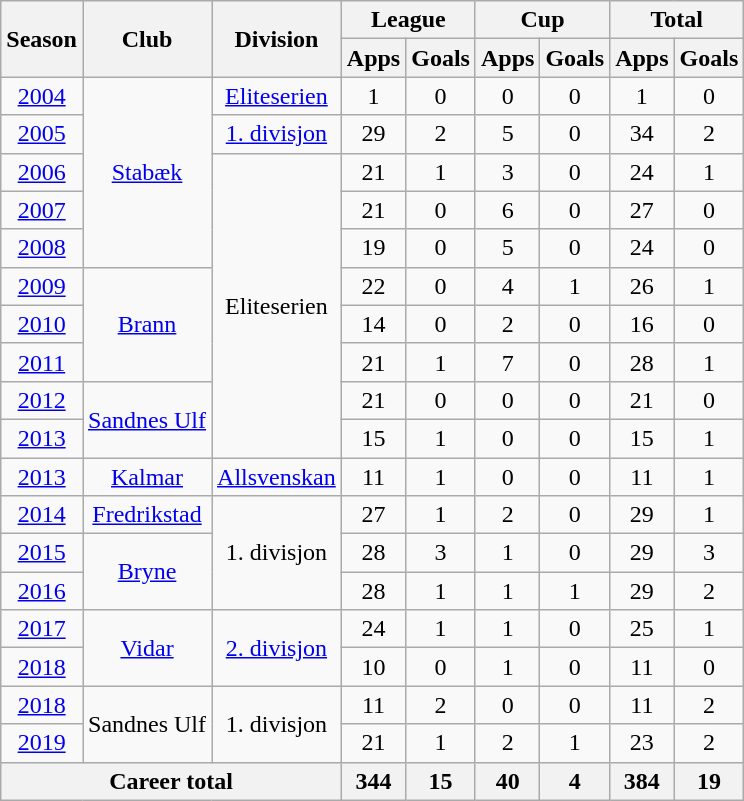<table class="wikitable" style="text-align: center;">
<tr>
<th rowspan="2">Season</th>
<th rowspan="2">Club</th>
<th rowspan="2">Division</th>
<th colspan="2">League</th>
<th colspan="2">Cup</th>
<th colspan="2">Total</th>
</tr>
<tr>
<th>Apps</th>
<th>Goals</th>
<th>Apps</th>
<th>Goals</th>
<th>Apps</th>
<th>Goals</th>
</tr>
<tr>
<td><a href='#'>2004</a></td>
<td rowspan="5" valign="center"><a href='#'>Stabæk</a></td>
<td rowspan="1" valign="center"><a href='#'>Eliteserien</a></td>
<td>1</td>
<td>0</td>
<td>0</td>
<td>0</td>
<td>1</td>
<td>0</td>
</tr>
<tr>
<td><a href='#'>2005</a></td>
<td rowspan="1" valign="center"><a href='#'>1. divisjon</a></td>
<td>29</td>
<td>2</td>
<td>5</td>
<td>0</td>
<td>34</td>
<td>2</td>
</tr>
<tr>
<td><a href='#'>2006</a></td>
<td rowspan="8" valign="center">Eliteserien</td>
<td>21</td>
<td>1</td>
<td>3</td>
<td>0</td>
<td>24</td>
<td>1</td>
</tr>
<tr>
<td><a href='#'>2007</a></td>
<td>21</td>
<td>0</td>
<td>6</td>
<td>0</td>
<td>27</td>
<td>0</td>
</tr>
<tr>
<td><a href='#'>2008</a></td>
<td>19</td>
<td>0</td>
<td>5</td>
<td>0</td>
<td>24</td>
<td>0</td>
</tr>
<tr>
<td><a href='#'>2009</a></td>
<td rowspan="3" valign="center"><a href='#'>Brann</a></td>
<td>22</td>
<td>0</td>
<td>4</td>
<td>1</td>
<td>26</td>
<td>1</td>
</tr>
<tr>
<td><a href='#'>2010</a></td>
<td>14</td>
<td>0</td>
<td>2</td>
<td>0</td>
<td>16</td>
<td>0</td>
</tr>
<tr>
<td><a href='#'>2011</a></td>
<td>21</td>
<td>1</td>
<td>7</td>
<td>0</td>
<td>28</td>
<td>1</td>
</tr>
<tr>
<td><a href='#'>2012</a></td>
<td rowspan="2" valign="center"><a href='#'>Sandnes Ulf</a></td>
<td>21</td>
<td>0</td>
<td>0</td>
<td>0</td>
<td>21</td>
<td>0</td>
</tr>
<tr>
<td><a href='#'>2013</a></td>
<td>15</td>
<td>1</td>
<td>0</td>
<td>0</td>
<td>15</td>
<td>1</td>
</tr>
<tr>
<td><a href='#'>2013</a></td>
<td rowspan="1" valign="center"><a href='#'>Kalmar</a></td>
<td rowspan="1" valign="center"><a href='#'>Allsvenskan</a></td>
<td>11</td>
<td>1</td>
<td>0</td>
<td>0</td>
<td>11</td>
<td>1</td>
</tr>
<tr>
<td><a href='#'>2014</a></td>
<td rowspan="1" valign="center"><a href='#'>Fredrikstad</a></td>
<td rowspan="3" valign="center">1. divisjon</td>
<td>27</td>
<td>1</td>
<td>2</td>
<td>0</td>
<td>29</td>
<td>1</td>
</tr>
<tr>
<td><a href='#'>2015</a></td>
<td rowspan="2" valign="center"><a href='#'>Bryne</a></td>
<td>28</td>
<td>3</td>
<td>1</td>
<td>0</td>
<td>29</td>
<td>3</td>
</tr>
<tr>
<td><a href='#'>2016</a></td>
<td>28</td>
<td>1</td>
<td>1</td>
<td>1</td>
<td>29</td>
<td>2</td>
</tr>
<tr>
<td><a href='#'>2017</a></td>
<td rowspan="2" valign="center"><a href='#'>Vidar</a></td>
<td rowspan="2" valign="center"><a href='#'>2. divisjon</a></td>
<td>24</td>
<td>1</td>
<td>1</td>
<td>0</td>
<td>25</td>
<td>1</td>
</tr>
<tr>
<td><a href='#'>2018</a></td>
<td>10</td>
<td>0</td>
<td>1</td>
<td>0</td>
<td>11</td>
<td>0</td>
</tr>
<tr>
<td><a href='#'>2018</a></td>
<td rowspan="2" valign="center">Sandnes Ulf</td>
<td rowspan="2" valign="center">1. divisjon</td>
<td>11</td>
<td>2</td>
<td>0</td>
<td>0</td>
<td>11</td>
<td>2</td>
</tr>
<tr>
<td><a href='#'>2019</a></td>
<td>21</td>
<td>1</td>
<td>2</td>
<td>1</td>
<td>23</td>
<td>2</td>
</tr>
<tr>
<th colspan="3">Career total</th>
<th>344</th>
<th>15</th>
<th>40</th>
<th>4</th>
<th>384</th>
<th>19</th>
</tr>
</table>
